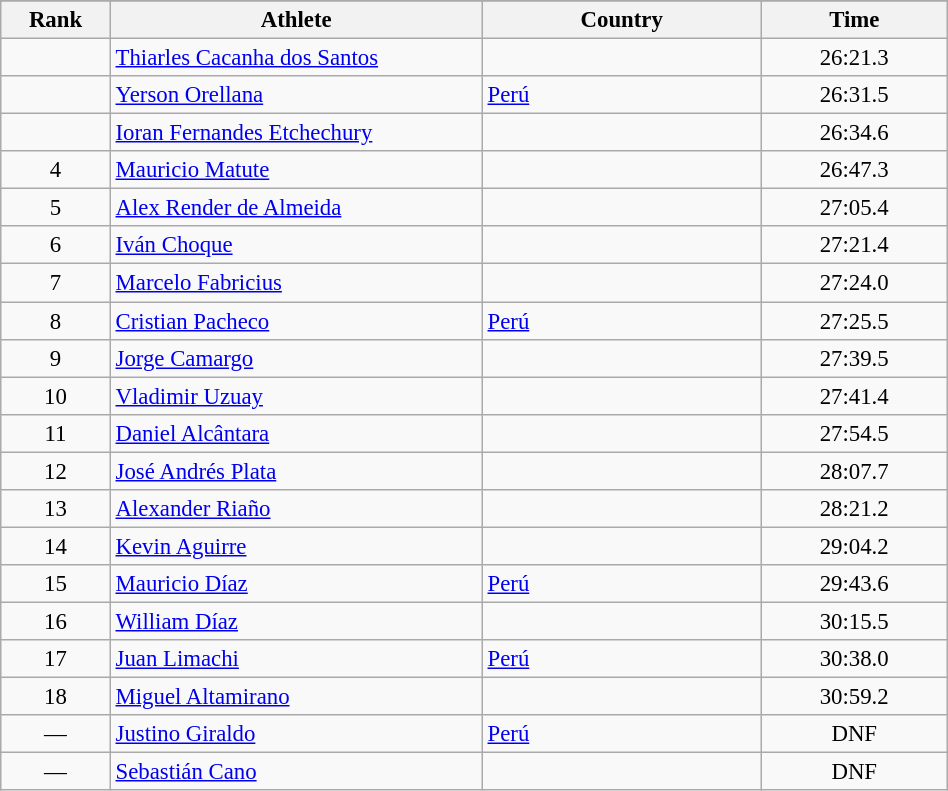<table class="wikitable sortable" style=" text-align:center; font-size:95%;" width="50%">
<tr>
</tr>
<tr>
<th width=5%>Rank</th>
<th width=20%>Athlete</th>
<th width=15%>Country</th>
<th width=10%>Time</th>
</tr>
<tr>
<td align=center></td>
<td align=left><a href='#'>Thiarles Cacanha dos Santos</a></td>
<td align=left></td>
<td>26:21.3</td>
</tr>
<tr>
<td align=center></td>
<td align=left><a href='#'>Yerson Orellana</a></td>
<td align=left> <a href='#'>Perú</a></td>
<td>26:31.5</td>
</tr>
<tr>
<td align=center></td>
<td align=left><a href='#'>Ioran Fernandes Etchechury</a></td>
<td align=left></td>
<td>26:34.6</td>
</tr>
<tr>
<td align=center>4</td>
<td align=left><a href='#'>Mauricio Matute</a></td>
<td align=left></td>
<td>26:47.3</td>
</tr>
<tr>
<td align=center>5</td>
<td align=left><a href='#'>Alex Render de Almeida</a></td>
<td align=left></td>
<td>27:05.4</td>
</tr>
<tr>
<td align=center>6</td>
<td align=left><a href='#'>Iván Choque</a></td>
<td align=left></td>
<td>27:21.4</td>
</tr>
<tr>
<td align=center>7</td>
<td align=left><a href='#'>Marcelo Fabricius</a></td>
<td align=left></td>
<td>27:24.0</td>
</tr>
<tr>
<td align=center>8</td>
<td align=left><a href='#'>Cristian Pacheco</a></td>
<td align=left> <a href='#'>Perú</a></td>
<td>27:25.5</td>
</tr>
<tr>
<td align=center>9</td>
<td align=left><a href='#'>Jorge Camargo</a></td>
<td align=left></td>
<td>27:39.5</td>
</tr>
<tr>
<td align=center>10</td>
<td align=left><a href='#'>Vladimir Uzuay</a></td>
<td align=left></td>
<td>27:41.4</td>
</tr>
<tr>
<td align=center>11</td>
<td align=left><a href='#'>Daniel Alcântara</a></td>
<td align=left></td>
<td>27:54.5</td>
</tr>
<tr>
<td align=center>12</td>
<td align=left><a href='#'>José Andrés Plata</a></td>
<td align=left></td>
<td>28:07.7</td>
</tr>
<tr>
<td align=center>13</td>
<td align=left><a href='#'>Alexander Riaño</a></td>
<td align=left></td>
<td>28:21.2</td>
</tr>
<tr>
<td align=center>14</td>
<td align=left><a href='#'>Kevin Aguirre</a></td>
<td align=left></td>
<td>29:04.2</td>
</tr>
<tr>
<td align=center>15</td>
<td align=left><a href='#'>Mauricio Díaz</a></td>
<td align=left> <a href='#'>Perú</a></td>
<td>29:43.6</td>
</tr>
<tr>
<td align=center>16</td>
<td align=left><a href='#'>William Díaz</a></td>
<td align=left></td>
<td>30:15.5</td>
</tr>
<tr>
<td align=center>17</td>
<td align=left><a href='#'>Juan Limachi</a></td>
<td align=left> <a href='#'>Perú</a></td>
<td>30:38.0</td>
</tr>
<tr>
<td align=center>18</td>
<td align=left><a href='#'>Miguel Altamirano</a></td>
<td align=left></td>
<td>30:59.2</td>
</tr>
<tr>
<td align=center>—</td>
<td align=left><a href='#'>Justino Giraldo</a></td>
<td align=left> <a href='#'>Perú</a></td>
<td>DNF</td>
</tr>
<tr>
<td align=center>—</td>
<td align=left><a href='#'>Sebastián Cano</a></td>
<td align=left></td>
<td>DNF</td>
</tr>
</table>
